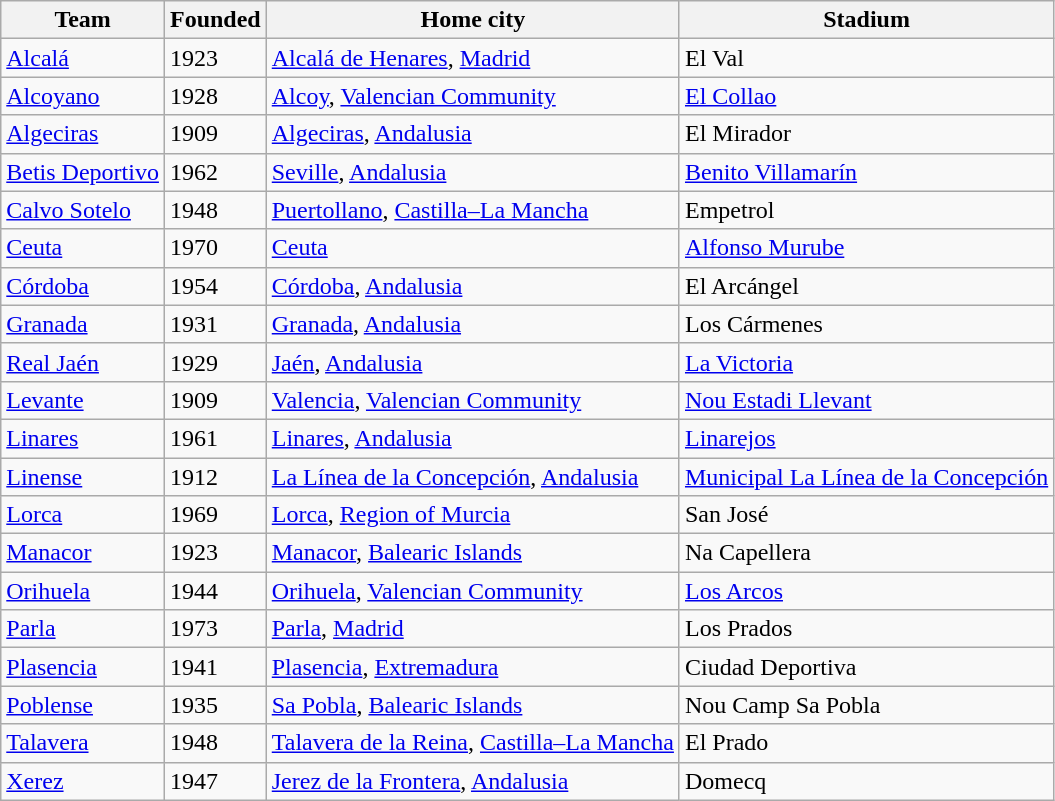<table class="wikitable sortable">
<tr>
<th>Team</th>
<th>Founded</th>
<th>Home city</th>
<th>Stadium</th>
</tr>
<tr>
<td><a href='#'>Alcalá</a></td>
<td>1923</td>
<td><a href='#'>Alcalá de Henares</a>, <a href='#'>Madrid</a></td>
<td>El Val</td>
</tr>
<tr>
<td><a href='#'>Alcoyano</a></td>
<td>1928</td>
<td><a href='#'>Alcoy</a>, <a href='#'>Valencian Community</a></td>
<td><a href='#'>El Collao</a></td>
</tr>
<tr>
<td><a href='#'>Algeciras</a></td>
<td>1909</td>
<td><a href='#'>Algeciras</a>, <a href='#'>Andalusia</a></td>
<td>El Mirador</td>
</tr>
<tr>
<td><a href='#'>Betis Deportivo</a></td>
<td>1962</td>
<td><a href='#'>Seville</a>, <a href='#'>Andalusia</a></td>
<td><a href='#'>Benito Villamarín</a></td>
</tr>
<tr>
<td><a href='#'>Calvo Sotelo</a></td>
<td>1948</td>
<td><a href='#'>Puertollano</a>, <a href='#'>Castilla–La Mancha</a></td>
<td>Empetrol</td>
</tr>
<tr>
<td><a href='#'>Ceuta</a></td>
<td>1970</td>
<td><a href='#'>Ceuta</a></td>
<td><a href='#'>Alfonso Murube</a></td>
</tr>
<tr>
<td><a href='#'>Córdoba</a></td>
<td>1954</td>
<td><a href='#'>Córdoba</a>, <a href='#'>Andalusia</a></td>
<td>El Arcángel</td>
</tr>
<tr>
<td><a href='#'>Granada</a></td>
<td>1931</td>
<td><a href='#'>Granada</a>, <a href='#'>Andalusia</a></td>
<td>Los Cármenes</td>
</tr>
<tr>
<td><a href='#'>Real Jaén</a></td>
<td>1929</td>
<td><a href='#'>Jaén</a>, <a href='#'>Andalusia</a></td>
<td><a href='#'>La Victoria</a></td>
</tr>
<tr>
<td><a href='#'>Levante</a></td>
<td>1909</td>
<td><a href='#'>Valencia</a>, <a href='#'>Valencian Community</a></td>
<td><a href='#'>Nou Estadi Llevant</a></td>
</tr>
<tr>
<td><a href='#'>Linares</a></td>
<td>1961</td>
<td><a href='#'>Linares</a>, <a href='#'>Andalusia</a></td>
<td><a href='#'>Linarejos</a></td>
</tr>
<tr>
<td><a href='#'>Linense</a></td>
<td>1912</td>
<td><a href='#'>La Línea de la Concepción</a>, <a href='#'>Andalusia</a></td>
<td><a href='#'>Municipal La Línea de la Concepción</a></td>
</tr>
<tr>
<td><a href='#'>Lorca</a></td>
<td>1969</td>
<td><a href='#'>Lorca</a>, <a href='#'>Region of Murcia</a></td>
<td>San José</td>
</tr>
<tr>
<td><a href='#'>Manacor</a></td>
<td>1923</td>
<td><a href='#'>Manacor</a>, <a href='#'>Balearic Islands</a></td>
<td>Na Capellera</td>
</tr>
<tr>
<td><a href='#'>Orihuela</a></td>
<td>1944</td>
<td><a href='#'>Orihuela</a>, <a href='#'>Valencian Community</a></td>
<td><a href='#'>Los Arcos</a></td>
</tr>
<tr>
<td><a href='#'>Parla</a></td>
<td>1973</td>
<td><a href='#'>Parla</a>, <a href='#'>Madrid</a></td>
<td>Los Prados</td>
</tr>
<tr>
<td><a href='#'>Plasencia</a></td>
<td>1941</td>
<td><a href='#'>Plasencia</a>, <a href='#'>Extremadura</a></td>
<td>Ciudad Deportiva</td>
</tr>
<tr>
<td><a href='#'>Poblense</a></td>
<td>1935</td>
<td><a href='#'>Sa Pobla</a>, <a href='#'>Balearic Islands</a></td>
<td>Nou Camp Sa Pobla</td>
</tr>
<tr>
<td><a href='#'>Talavera</a></td>
<td>1948</td>
<td><a href='#'>Talavera de la Reina</a>, <a href='#'>Castilla–La Mancha</a></td>
<td>El Prado</td>
</tr>
<tr>
<td><a href='#'>Xerez</a></td>
<td>1947</td>
<td><a href='#'>Jerez de la Frontera</a>, <a href='#'>Andalusia</a></td>
<td>Domecq</td>
</tr>
</table>
